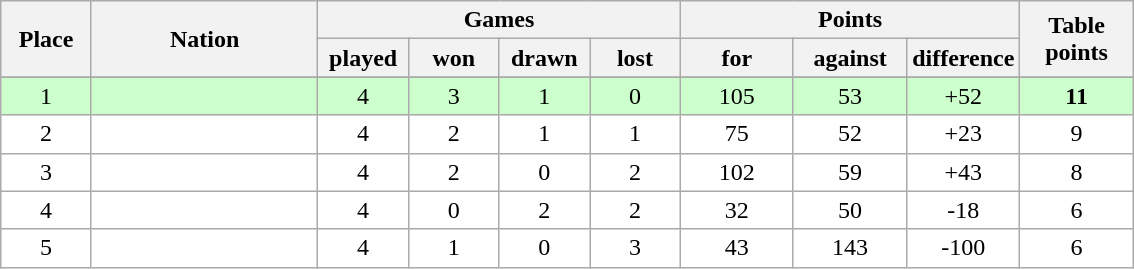<table class="wikitable">
<tr>
<th rowspan=2 width="8%">Place</th>
<th rowspan=2 width="20%">Nation</th>
<th colspan=4 width="32%">Games</th>
<th colspan=3 width="30%">Points</th>
<th rowspan=2 width="10%">Table<br>points</th>
</tr>
<tr>
<th width="8%">played</th>
<th width="8%">won</th>
<th width="8%">drawn</th>
<th width="8%">lost</th>
<th width="10%">for</th>
<th width="10%">against</th>
<th width="10%">difference</th>
</tr>
<tr>
</tr>
<tr bgcolor=#ccffcc align=center>
<td>1</td>
<td align=left><strong></strong></td>
<td>4</td>
<td>3</td>
<td>1</td>
<td>0</td>
<td>105</td>
<td>53</td>
<td>+52</td>
<td><strong>11</strong></td>
</tr>
<tr bgcolor=#ffffff align=center>
<td>2</td>
<td align=left></td>
<td>4</td>
<td>2</td>
<td>1</td>
<td>1</td>
<td>75</td>
<td>52</td>
<td>+23</td>
<td>9</td>
</tr>
<tr bgcolor=#ffffff align=center>
<td>3</td>
<td align=left></td>
<td>4</td>
<td>2</td>
<td>0</td>
<td>2</td>
<td>102</td>
<td>59</td>
<td>+43</td>
<td>8</td>
</tr>
<tr bgcolor=#ffffff align=center>
<td>4</td>
<td align=left></td>
<td>4</td>
<td>0</td>
<td>2</td>
<td>2</td>
<td>32</td>
<td>50</td>
<td>-18</td>
<td>6</td>
</tr>
<tr bgcolor=#ffffff align=center>
<td>5</td>
<td align=left></td>
<td>4</td>
<td>1</td>
<td>0</td>
<td>3</td>
<td>43</td>
<td>143</td>
<td>-100</td>
<td>6</td>
</tr>
</table>
